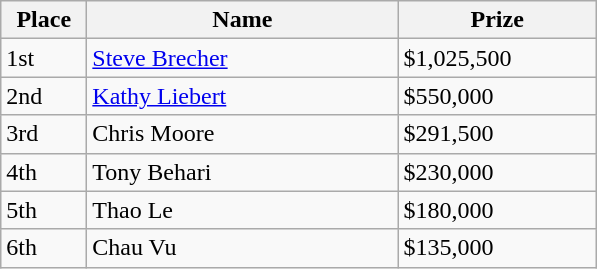<table class="wikitable">
<tr>
<th width="50">Place</th>
<th width="200">Name</th>
<th width="125">Prize</th>
</tr>
<tr>
<td>1st</td>
<td><a href='#'>Steve Brecher</a></td>
<td>$1,025,500</td>
</tr>
<tr>
<td>2nd</td>
<td><a href='#'>Kathy Liebert</a></td>
<td>$550,000</td>
</tr>
<tr>
<td>3rd</td>
<td>Chris Moore</td>
<td>$291,500</td>
</tr>
<tr>
<td>4th</td>
<td>Tony Behari</td>
<td>$230,000</td>
</tr>
<tr>
<td>5th</td>
<td>Thao Le</td>
<td>$180,000</td>
</tr>
<tr>
<td>6th</td>
<td>Chau Vu</td>
<td>$135,000</td>
</tr>
</table>
